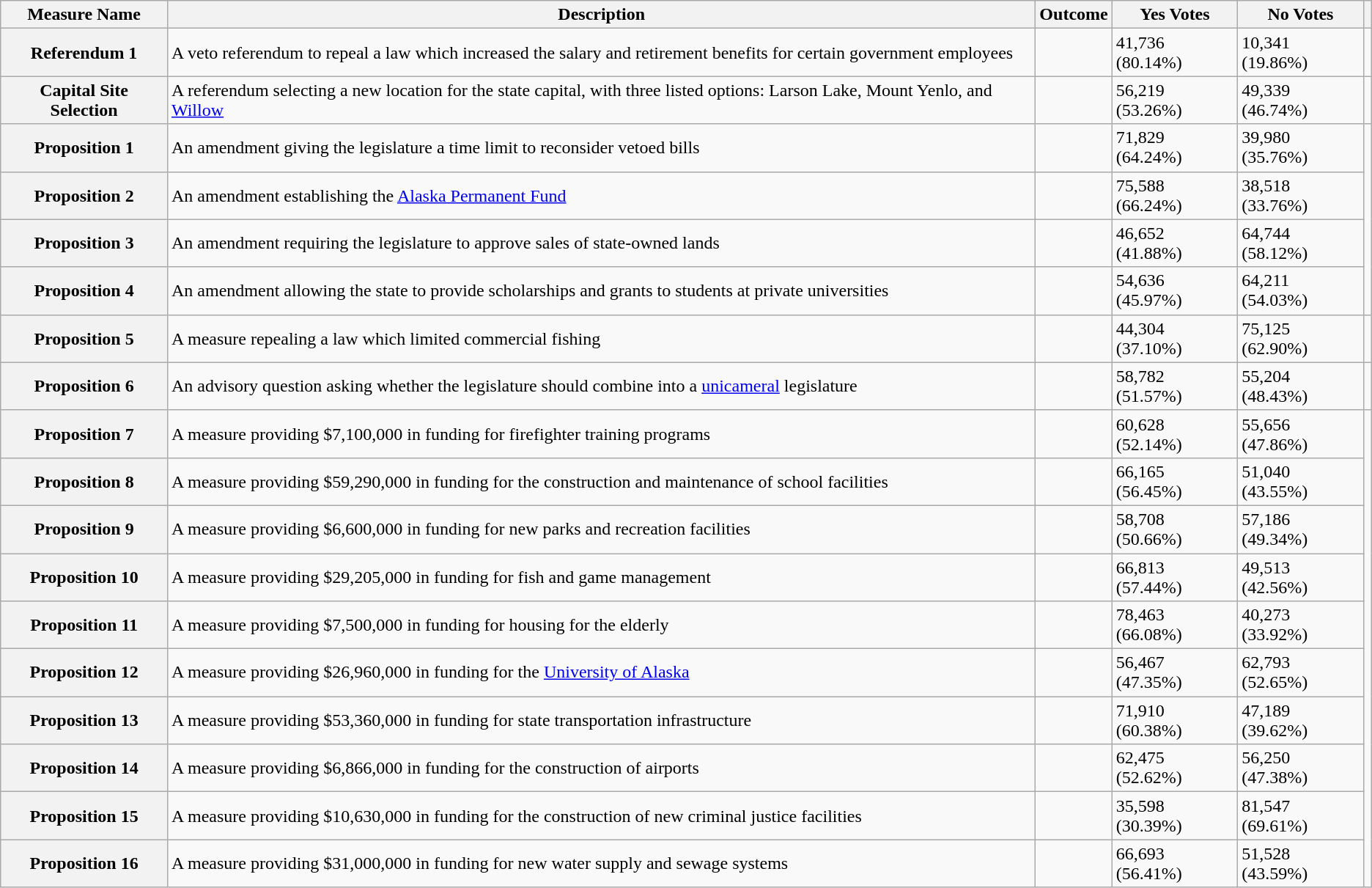<table class="wikitable sortable plainrowheaders">
<tr>
<th scope="col">Measure Name</th>
<th scope="col">Description</th>
<th scope="col">Outcome</th>
<th scope="col">Yes Votes</th>
<th scope="col">No Votes</th>
<th scope=col class=unsortable></th>
</tr>
<tr>
<th scope=row>Referendum 1</th>
<td>A veto referendum to repeal a law which increased the salary and retirement benefits for certain government employees</td>
<td></td>
<td>41,736 (80.14%)</td>
<td>10,341 (19.86%)</td>
<td></td>
</tr>
<tr>
<th scope=row>Capital Site Selection</th>
<td>A referendum selecting a new location for the state capital, with three listed options: Larson Lake, Mount Yenlo, and <a href='#'>Willow</a></td>
<td></td>
<td>56,219 (53.26%)</td>
<td>49,339 (46.74%)</td>
<td></td>
</tr>
<tr>
<th scope=row>Proposition 1</th>
<td>An amendment giving the legislature a time limit to reconsider vetoed bills</td>
<td></td>
<td>71,829 (64.24%)</td>
<td>39,980 (35.76%)</td>
<td rowspan=4></td>
</tr>
<tr>
<th scope=row>Proposition 2</th>
<td>An amendment establishing the <a href='#'>Alaska Permanent Fund</a></td>
<td></td>
<td>75,588 (66.24%)</td>
<td>38,518 (33.76%)</td>
</tr>
<tr>
<th scope=row>Proposition 3</th>
<td>An amendment requiring the legislature to approve sales of state-owned lands</td>
<td></td>
<td>46,652 (41.88%)</td>
<td>64,744 (58.12%)</td>
</tr>
<tr>
<th scope=row>Proposition 4</th>
<td>An amendment allowing the state to provide scholarships and grants to students at private universities</td>
<td></td>
<td>54,636 (45.97%)</td>
<td>64,211 (54.03%)</td>
</tr>
<tr>
<th scope=row>Proposition 5</th>
<td>A measure repealing a law which limited commercial fishing</td>
<td></td>
<td>44,304 (37.10%)</td>
<td>75,125 (62.90%)</td>
<td></td>
</tr>
<tr>
<th scope=row>Proposition 6</th>
<td>An advisory question asking whether the legislature should combine into a <a href='#'>unicameral</a> legislature</td>
<td></td>
<td>58,782 (51.57%)</td>
<td>55,204 (48.43%)</td>
<td></td>
</tr>
<tr>
<th scope=row>Proposition 7</th>
<td>A measure providing $7,100,000 in funding for firefighter training programs</td>
<td></td>
<td>60,628 (52.14%)</td>
<td>55,656 (47.86%)</td>
<td rowspan=10></td>
</tr>
<tr>
<th scope=row>Proposition 8</th>
<td>A measure providing $59,290,000 in funding for the construction and maintenance of school facilities</td>
<td></td>
<td>66,165 (56.45%)</td>
<td>51,040 (43.55%)</td>
</tr>
<tr>
<th scope=row>Proposition 9</th>
<td>A measure providing $6,600,000 in funding for new parks and recreation facilities</td>
<td></td>
<td>58,708 (50.66%)</td>
<td>57,186 (49.34%)</td>
</tr>
<tr>
<th scope=row>Proposition 10</th>
<td>A measure providing $29,205,000 in funding for fish and game management</td>
<td></td>
<td>66,813 (57.44%)</td>
<td>49,513 (42.56%)</td>
</tr>
<tr>
<th scope=row>Proposition 11</th>
<td>A measure providing $7,500,000 in funding for housing for the elderly</td>
<td></td>
<td>78,463 (66.08%)</td>
<td>40,273 (33.92%)</td>
</tr>
<tr>
<th scope=row>Proposition 12</th>
<td>A measure providing $26,960,000 in funding for the <a href='#'>University of Alaska</a></td>
<td></td>
<td>56,467 (47.35%)</td>
<td>62,793 (52.65%)</td>
</tr>
<tr>
<th scope=row>Proposition 13</th>
<td>A measure providing $53,360,000 in funding for state transportation infrastructure</td>
<td></td>
<td>71,910 (60.38%)</td>
<td>47,189 (39.62%)</td>
</tr>
<tr>
<th scope=row>Proposition 14</th>
<td>A measure providing $6,866,000 in funding for the construction of airports</td>
<td></td>
<td>62,475 (52.62%)</td>
<td>56,250 (47.38%)</td>
</tr>
<tr>
<th scope=row>Proposition 15</th>
<td>A measure providing $10,630,000 in funding for the construction of new criminal justice facilities</td>
<td></td>
<td>35,598 (30.39%)</td>
<td>81,547 (69.61%)</td>
</tr>
<tr>
<th scope=row>Proposition 16</th>
<td>A measure providing $31,000,000 in funding for new water supply and sewage systems</td>
<td></td>
<td>66,693 (56.41%)</td>
<td>51,528 (43.59%)</td>
</tr>
</table>
